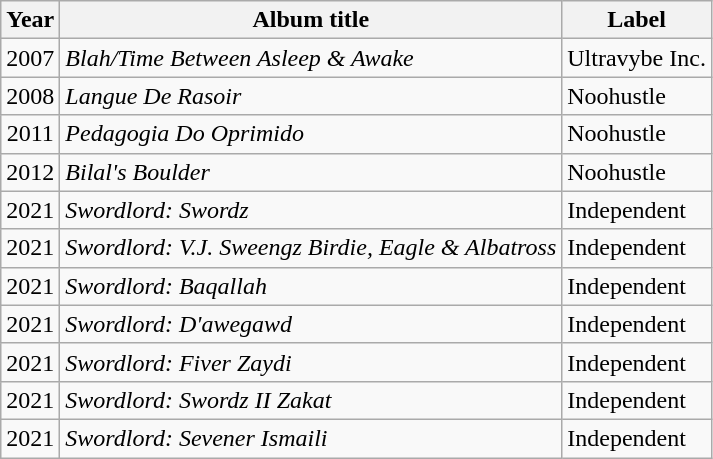<table class="wikitable" style="text-align:center;">
<tr>
<th>Year</th>
<th>Album title</th>
<th>Label</th>
</tr>
<tr>
<td>2007</td>
<td style="text-align:left;"><em>Blah/Time Between Asleep & Awake</em></td>
<td style="text-align:left;">Ultravybe Inc.</td>
</tr>
<tr>
<td>2008</td>
<td style="text-align:left;"><em>Langue De Rasoir</em></td>
<td style="text-align:left;">Noohustle</td>
</tr>
<tr>
<td>2011</td>
<td style="text-align:left;"><em>Pedagogia Do Oprimido</em></td>
<td style="text-align:left;">Noohustle</td>
</tr>
<tr>
<td>2012</td>
<td style="text-align:left;"><em>Bilal's Boulder</em></td>
<td style="text-align:left;">Noohustle</td>
</tr>
<tr>
<td>2021</td>
<td style="text-align:left;"><em>Swordlord: Swordz</em></td>
<td style="text-align:left;">Independent</td>
</tr>
<tr>
<td>2021</td>
<td style="text-align:left;"><em>Swordlord: V.J. Sweengz Birdie, Eagle & Albatross</em></td>
<td style="text-align:left;">Independent</td>
</tr>
<tr>
<td>2021</td>
<td style="text-align:left;"><em>Swordlord: Baqallah</em></td>
<td style="text-align:left;">Independent</td>
</tr>
<tr>
<td>2021</td>
<td style="text-align:left;"><em>Swordlord: D'awegawd</em></td>
<td style="text-align:left;">Independent</td>
</tr>
<tr>
<td>2021</td>
<td style="text-align:left;"><em>Swordlord: Fiver Zaydi</em></td>
<td style="text-align:left;">Independent</td>
</tr>
<tr>
<td>2021</td>
<td style="text-align:left;"><em>Swordlord: Swordz II Zakat</em></td>
<td style="text-align:left;">Independent</td>
</tr>
<tr>
<td>2021</td>
<td style="text-align:left;"><em>Swordlord: Sevener Ismaili</em></td>
<td style="text-align:left;">Independent</td>
</tr>
</table>
